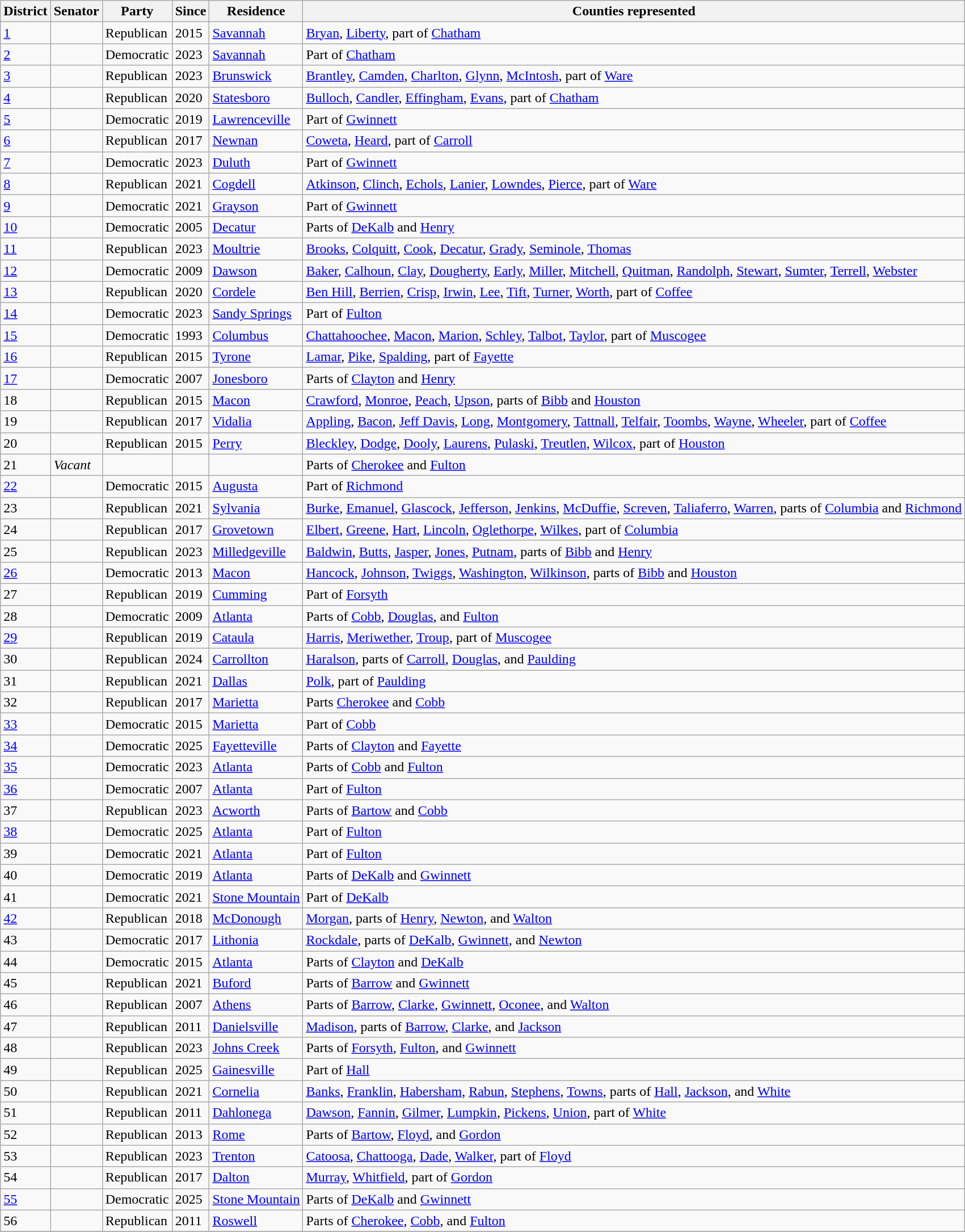<table class= "sortable wikitable">
<tr>
<th>District</th>
<th>Senator</th>
<th>Party</th>
<th>Since</th>
<th>Residence</th>
<th>Counties represented</th>
</tr>
<tr>
<td><a href='#'>1</a></td>
<td></td>
<td>Republican</td>
<td>2015</td>
<td><a href='#'>Savannah</a></td>
<td><a href='#'>Bryan</a>, <a href='#'>Liberty</a>, part of <a href='#'>Chatham</a></td>
</tr>
<tr>
<td><a href='#'>2</a></td>
<td></td>
<td>Democratic</td>
<td>2023</td>
<td><a href='#'>Savannah</a></td>
<td>Part of <a href='#'>Chatham</a></td>
</tr>
<tr>
<td><a href='#'>3</a></td>
<td></td>
<td>Republican</td>
<td>2023</td>
<td><a href='#'>Brunswick</a></td>
<td><a href='#'>Brantley</a>, <a href='#'>Camden</a>, <a href='#'>Charlton</a>, <a href='#'>Glynn</a>, <a href='#'>McIntosh</a>, part of <a href='#'>Ware</a></td>
</tr>
<tr>
<td><a href='#'>4</a></td>
<td></td>
<td>Republican</td>
<td>2020</td>
<td><a href='#'>Statesboro</a></td>
<td><a href='#'>Bulloch</a>, <a href='#'>Candler</a>, <a href='#'>Effingham</a>, <a href='#'>Evans</a>, part of <a href='#'>Chatham</a></td>
</tr>
<tr>
<td><a href='#'>5</a></td>
<td></td>
<td>Democratic</td>
<td>2019</td>
<td><a href='#'>Lawrenceville</a></td>
<td>Part of <a href='#'>Gwinnett</a></td>
</tr>
<tr>
<td><a href='#'>6</a></td>
<td></td>
<td>Republican</td>
<td>2017</td>
<td><a href='#'>Newnan</a></td>
<td><a href='#'>Coweta</a>, <a href='#'>Heard</a>, part of <a href='#'>Carroll</a></td>
</tr>
<tr>
<td><a href='#'>7</a></td>
<td></td>
<td>Democratic</td>
<td>2023</td>
<td><a href='#'>Duluth</a></td>
<td>Part of <a href='#'>Gwinnett</a></td>
</tr>
<tr>
<td><a href='#'>8</a></td>
<td></td>
<td>Republican</td>
<td>2021</td>
<td><a href='#'>Cogdell</a></td>
<td><a href='#'>Atkinson</a>, <a href='#'>Clinch</a>, <a href='#'>Echols</a>, <a href='#'>Lanier</a>, <a href='#'>Lowndes</a>, <a href='#'>Pierce</a>, part of <a href='#'>Ware</a></td>
</tr>
<tr>
<td><a href='#'>9</a></td>
<td></td>
<td>Democratic</td>
<td>2021</td>
<td><a href='#'>Grayson</a></td>
<td>Part of <a href='#'>Gwinnett</a></td>
</tr>
<tr>
<td><a href='#'>10</a></td>
<td></td>
<td>Democratic</td>
<td>2005</td>
<td><a href='#'>Decatur</a></td>
<td>Parts of <a href='#'>DeKalb</a> and <a href='#'>Henry</a></td>
</tr>
<tr>
<td><a href='#'>11</a></td>
<td></td>
<td>Republican</td>
<td>2023</td>
<td><a href='#'>Moultrie</a></td>
<td><a href='#'>Brooks</a>, <a href='#'>Colquitt</a>, <a href='#'>Cook</a>, <a href='#'>Decatur</a>, <a href='#'>Grady</a>, <a href='#'>Seminole</a>, <a href='#'>Thomas</a></td>
</tr>
<tr>
<td><a href='#'>12</a></td>
<td></td>
<td>Democratic</td>
<td>2009</td>
<td><a href='#'>Dawson</a></td>
<td><a href='#'>Baker</a>, <a href='#'>Calhoun</a>, <a href='#'>Clay</a>, <a href='#'>Dougherty</a>, <a href='#'>Early</a>, <a href='#'>Miller</a>, <a href='#'>Mitchell</a>, <a href='#'>Quitman</a>, <a href='#'>Randolph</a>, <a href='#'>Stewart</a>, <a href='#'>Sumter</a>, <a href='#'>Terrell</a>, <a href='#'>Webster</a></td>
</tr>
<tr>
<td><a href='#'>13</a></td>
<td></td>
<td>Republican</td>
<td>2020</td>
<td><a href='#'>Cordele</a></td>
<td><a href='#'>Ben Hill</a>, <a href='#'>Berrien</a>, <a href='#'>Crisp</a>, <a href='#'>Irwin</a>, <a href='#'>Lee</a>, <a href='#'>Tift</a>, <a href='#'>Turner</a>, <a href='#'>Worth</a>, part of <a href='#'>Coffee</a></td>
</tr>
<tr>
<td><a href='#'>14</a></td>
<td></td>
<td>Democratic</td>
<td>2023</td>
<td><a href='#'>Sandy Springs</a></td>
<td>Part of <a href='#'>Fulton</a></td>
</tr>
<tr>
<td><a href='#'>15</a></td>
<td></td>
<td>Democratic</td>
<td>1993</td>
<td><a href='#'>Columbus</a></td>
<td><a href='#'>Chattahoochee</a>, <a href='#'>Macon</a>, <a href='#'>Marion</a>, <a href='#'>Schley</a>, <a href='#'>Talbot</a>, <a href='#'>Taylor</a>, part of <a href='#'>Muscogee</a></td>
</tr>
<tr>
<td><a href='#'>16</a></td>
<td></td>
<td>Republican</td>
<td>2015</td>
<td><a href='#'>Tyrone</a></td>
<td><a href='#'>Lamar</a>, <a href='#'>Pike</a>, <a href='#'>Spalding</a>, part of <a href='#'>Fayette</a></td>
</tr>
<tr>
<td><a href='#'>17</a></td>
<td></td>
<td>Democratic</td>
<td>2007</td>
<td><a href='#'>Jonesboro</a></td>
<td>Parts of <a href='#'>Clayton</a> and <a href='#'>Henry</a></td>
</tr>
<tr>
<td>18</td>
<td></td>
<td>Republican</td>
<td>2015</td>
<td><a href='#'>Macon</a></td>
<td><a href='#'>Crawford</a>, <a href='#'>Monroe</a>, <a href='#'>Peach</a>, <a href='#'>Upson</a>, parts of <a href='#'>Bibb</a> and <a href='#'>Houston</a></td>
</tr>
<tr>
<td>19</td>
<td></td>
<td>Republican</td>
<td>2017</td>
<td><a href='#'>Vidalia</a></td>
<td><a href='#'>Appling</a>, <a href='#'>Bacon</a>, <a href='#'>Jeff Davis</a>, <a href='#'>Long</a>, <a href='#'>Montgomery</a>, <a href='#'>Tattnall</a>, <a href='#'>Telfair</a>, <a href='#'>Toombs</a>, <a href='#'>Wayne</a>, <a href='#'>Wheeler</a>, part of <a href='#'>Coffee</a></td>
</tr>
<tr>
<td>20</td>
<td></td>
<td>Republican</td>
<td>2015</td>
<td><a href='#'>Perry</a></td>
<td><a href='#'>Bleckley</a>, <a href='#'>Dodge</a>, <a href='#'>Dooly</a>,  <a href='#'>Laurens</a>, <a href='#'>Pulaski</a>, <a href='#'>Treutlen</a>, <a href='#'>Wilcox</a>, part of <a href='#'>Houston</a></td>
</tr>
<tr>
<td>21</td>
<td><em>Vacant</em></td>
<td></td>
<td></td>
<td></td>
<td>Parts of <a href='#'>Cherokee</a> and <a href='#'>Fulton</a></td>
</tr>
<tr>
<td><a href='#'>22</a></td>
<td></td>
<td>Democratic</td>
<td>2015</td>
<td><a href='#'>Augusta</a></td>
<td>Part of <a href='#'>Richmond</a></td>
</tr>
<tr>
<td>23</td>
<td></td>
<td>Republican</td>
<td>2021</td>
<td><a href='#'>Sylvania</a></td>
<td><a href='#'>Burke</a>, <a href='#'>Emanuel</a>, <a href='#'>Glascock</a>, <a href='#'>Jefferson</a>, <a href='#'>Jenkins</a>, <a href='#'>McDuffie</a>, <a href='#'>Screven</a>, <a href='#'>Taliaferro</a>, <a href='#'>Warren</a>, parts of <a href='#'>Columbia</a> and <a href='#'>Richmond</a></td>
</tr>
<tr>
<td>24</td>
<td></td>
<td>Republican</td>
<td>2017</td>
<td><a href='#'>Grovetown</a></td>
<td><a href='#'>Elbert</a>, <a href='#'>Greene</a>, <a href='#'>Hart</a>, <a href='#'>Lincoln</a>, <a href='#'>Oglethorpe</a>, <a href='#'>Wilkes</a>, part of <a href='#'>Columbia</a></td>
</tr>
<tr>
<td>25</td>
<td></td>
<td>Republican</td>
<td>2023</td>
<td><a href='#'>Milledgeville</a></td>
<td><a href='#'>Baldwin</a>, <a href='#'>Butts</a>,  <a href='#'>Jasper</a>, <a href='#'>Jones</a>, <a href='#'>Putnam</a>, parts of <a href='#'>Bibb</a> and <a href='#'>Henry</a></td>
</tr>
<tr>
<td><a href='#'>26</a></td>
<td></td>
<td>Democratic</td>
<td>2013</td>
<td><a href='#'>Macon</a></td>
<td><a href='#'>Hancock</a>, <a href='#'>Johnson</a>, <a href='#'>Twiggs</a>, <a href='#'>Washington</a>, <a href='#'>Wilkinson</a>, parts of <a href='#'>Bibb</a> and <a href='#'>Houston</a></td>
</tr>
<tr>
<td>27</td>
<td></td>
<td>Republican</td>
<td>2019</td>
<td><a href='#'>Cumming</a></td>
<td>Part of <a href='#'>Forsyth</a></td>
</tr>
<tr>
<td>28</td>
<td></td>
<td>Democratic</td>
<td>2009</td>
<td><a href='#'>Atlanta</a></td>
<td>Parts of <a href='#'>Cobb</a>, <a href='#'>Douglas</a>, and <a href='#'>Fulton</a></td>
</tr>
<tr>
<td><a href='#'>29</a></td>
<td></td>
<td>Republican</td>
<td>2019</td>
<td><a href='#'>Cataula</a></td>
<td><a href='#'>Harris</a>, <a href='#'>Meriwether</a>, <a href='#'>Troup</a>, part of <a href='#'>Muscogee</a></td>
</tr>
<tr>
<td>30</td>
<td></td>
<td>Republican</td>
<td>2024</td>
<td><a href='#'>Carrollton</a></td>
<td><a href='#'>Haralson</a>, parts of <a href='#'>Carroll</a>, <a href='#'>Douglas</a>, and <a href='#'>Paulding</a></td>
</tr>
<tr>
<td>31</td>
<td></td>
<td>Republican</td>
<td>2021</td>
<td><a href='#'>Dallas</a></td>
<td><a href='#'>Polk</a>, part of <a href='#'>Paulding</a></td>
</tr>
<tr>
<td>32</td>
<td></td>
<td>Republican</td>
<td>2017</td>
<td><a href='#'>Marietta</a></td>
<td>Parts <a href='#'>Cherokee</a> and <a href='#'>Cobb</a></td>
</tr>
<tr>
<td><a href='#'>33</a></td>
<td></td>
<td>Democratic</td>
<td>2015</td>
<td><a href='#'>Marietta</a></td>
<td>Part of <a href='#'>Cobb</a></td>
</tr>
<tr>
<td><a href='#'>34</a></td>
<td></td>
<td>Democratic</td>
<td>2025</td>
<td><a href='#'>Fayetteville</a></td>
<td>Parts of <a href='#'>Clayton</a> and <a href='#'>Fayette</a></td>
</tr>
<tr>
<td><a href='#'>35</a></td>
<td></td>
<td>Democratic</td>
<td>2023</td>
<td><a href='#'>Atlanta</a></td>
<td>Parts of <a href='#'>Cobb</a> and <a href='#'>Fulton</a></td>
</tr>
<tr>
<td><a href='#'>36</a></td>
<td></td>
<td>Democratic</td>
<td>2007</td>
<td><a href='#'>Atlanta</a></td>
<td>Part of <a href='#'>Fulton</a></td>
</tr>
<tr>
<td>37</td>
<td></td>
<td>Republican</td>
<td>2023</td>
<td><a href='#'>Acworth</a></td>
<td>Parts of <a href='#'>Bartow</a> and <a href='#'>Cobb</a></td>
</tr>
<tr>
<td><a href='#'>38</a></td>
<td></td>
<td>Democratic</td>
<td>2025</td>
<td><a href='#'>Atlanta</a></td>
<td>Part of <a href='#'>Fulton</a></td>
</tr>
<tr>
<td>39</td>
<td></td>
<td>Democratic</td>
<td>2021</td>
<td><a href='#'>Atlanta</a></td>
<td>Part of <a href='#'>Fulton</a></td>
</tr>
<tr>
<td>40</td>
<td></td>
<td>Democratic</td>
<td>2019</td>
<td><a href='#'>Atlanta</a></td>
<td>Parts of <a href='#'>DeKalb</a> and <a href='#'>Gwinnett</a></td>
</tr>
<tr>
<td>41</td>
<td></td>
<td>Democratic</td>
<td>2021</td>
<td><a href='#'>Stone Mountain</a></td>
<td>Part of <a href='#'>DeKalb</a></td>
</tr>
<tr>
<td><a href='#'>42</a></td>
<td></td>
<td>Republican</td>
<td>2018</td>
<td><a href='#'>McDonough</a></td>
<td><a href='#'>Morgan</a>, parts of <a href='#'>Henry</a>, <a href='#'>Newton</a>, and <a href='#'>Walton</a></td>
</tr>
<tr>
<td>43</td>
<td></td>
<td>Democratic</td>
<td>2017</td>
<td><a href='#'>Lithonia</a></td>
<td><a href='#'>Rockdale</a>, parts of <a href='#'>DeKalb</a>, <a href='#'>Gwinnett</a>, and <a href='#'>Newton</a></td>
</tr>
<tr>
<td>44</td>
<td></td>
<td>Democratic</td>
<td>2015</td>
<td><a href='#'>Atlanta</a></td>
<td>Parts of <a href='#'>Clayton</a> and <a href='#'>DeKalb</a></td>
</tr>
<tr>
<td>45</td>
<td></td>
<td>Republican</td>
<td>2021</td>
<td><a href='#'>Buford</a></td>
<td>Parts of <a href='#'>Barrow</a> and <a href='#'>Gwinnett</a></td>
</tr>
<tr>
<td>46</td>
<td></td>
<td>Republican</td>
<td>2007</td>
<td><a href='#'>Athens</a></td>
<td>Parts of <a href='#'>Barrow</a>, <a href='#'>Clarke</a>, <a href='#'>Gwinnett</a>, <a href='#'>Oconee</a>, and <a href='#'>Walton</a></td>
</tr>
<tr>
<td>47</td>
<td></td>
<td>Republican</td>
<td>2011</td>
<td><a href='#'>Danielsville</a></td>
<td><a href='#'>Madison</a>, parts of <a href='#'>Barrow</a>, <a href='#'>Clarke</a>, and <a href='#'>Jackson</a></td>
</tr>
<tr>
<td>48</td>
<td></td>
<td>Republican</td>
<td>2023</td>
<td><a href='#'>Johns Creek</a></td>
<td>Parts of <a href='#'>Forsyth</a>, <a href='#'>Fulton</a>, and <a href='#'>Gwinnett</a></td>
</tr>
<tr>
<td>49</td>
<td></td>
<td>Republican</td>
<td>2025</td>
<td><a href='#'>Gainesville</a></td>
<td>Part of <a href='#'>Hall</a></td>
</tr>
<tr>
<td>50</td>
<td></td>
<td>Republican</td>
<td>2021</td>
<td><a href='#'>Cornelia</a></td>
<td><a href='#'>Banks</a>, <a href='#'>Franklin</a>, <a href='#'>Habersham</a>,  <a href='#'>Rabun</a>, <a href='#'>Stephens</a>, <a href='#'>Towns</a>, parts of <a href='#'>Hall</a>, <a href='#'>Jackson</a>, and <a href='#'>White</a></td>
</tr>
<tr>
<td>51</td>
<td></td>
<td>Republican</td>
<td>2011</td>
<td><a href='#'>Dahlonega</a></td>
<td><a href='#'>Dawson</a>, <a href='#'>Fannin</a>, <a href='#'>Gilmer</a>, <a href='#'>Lumpkin</a>, <a href='#'>Pickens</a>, <a href='#'>Union</a>, part of  <a href='#'>White</a></td>
</tr>
<tr>
<td>52</td>
<td></td>
<td>Republican</td>
<td>2013</td>
<td><a href='#'>Rome</a></td>
<td>Parts of <a href='#'>Bartow</a>, <a href='#'>Floyd</a>, and <a href='#'>Gordon</a></td>
</tr>
<tr>
<td>53</td>
<td></td>
<td>Republican</td>
<td>2023</td>
<td><a href='#'>Trenton</a></td>
<td><a href='#'>Catoosa</a>, <a href='#'>Chattooga</a>, <a href='#'>Dade</a>,  <a href='#'>Walker</a>, part of <a href='#'>Floyd</a></td>
</tr>
<tr>
<td>54</td>
<td></td>
<td>Republican</td>
<td>2017</td>
<td><a href='#'>Dalton</a></td>
<td><a href='#'>Murray</a>, <a href='#'>Whitfield</a>, part of <a href='#'>Gordon</a></td>
</tr>
<tr>
<td><a href='#'>55</a></td>
<td></td>
<td>Democratic</td>
<td>2025</td>
<td><a href='#'>Stone Mountain</a></td>
<td>Parts of <a href='#'>DeKalb</a> and <a href='#'>Gwinnett</a></td>
</tr>
<tr>
<td>56</td>
<td></td>
<td>Republican</td>
<td>2011</td>
<td><a href='#'>Roswell</a></td>
<td>Parts of <a href='#'>Cherokee</a>, <a href='#'>Cobb</a>, and <a href='#'>Fulton</a></td>
</tr>
<tr>
</tr>
</table>
